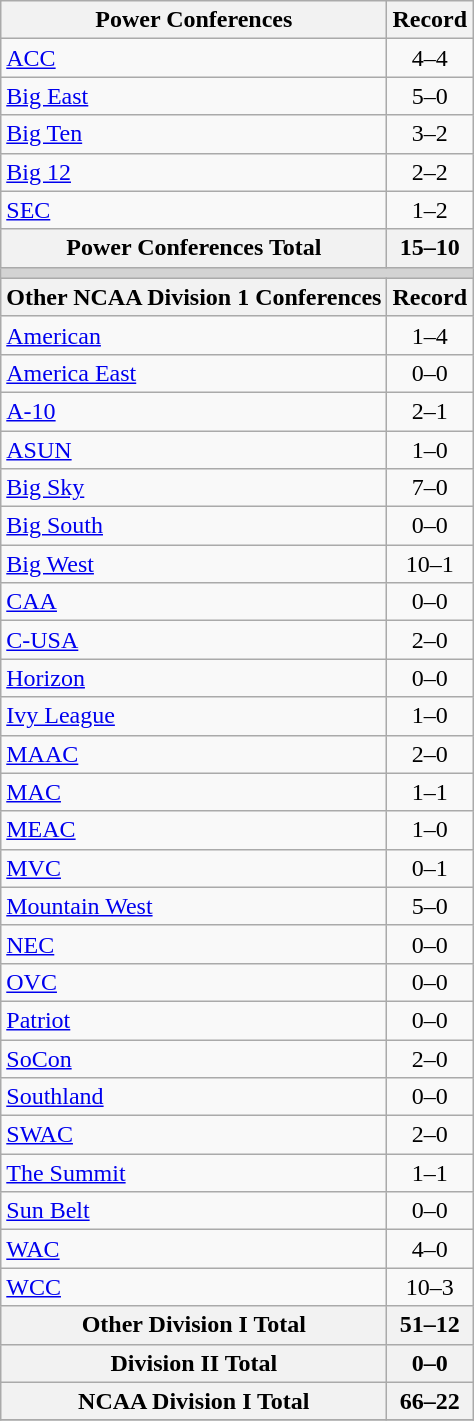<table class="wikitable">
<tr>
<th>Power Conferences</th>
<th>Record</th>
</tr>
<tr>
<td><a href='#'>ACC</a></td>
<td align=center>4–4</td>
</tr>
<tr>
<td><a href='#'>Big East</a></td>
<td align=center>5–0</td>
</tr>
<tr>
<td><a href='#'>Big Ten</a></td>
<td align=center>3–2</td>
</tr>
<tr>
<td><a href='#'>Big 12</a></td>
<td align=center>2–2</td>
</tr>
<tr>
<td><a href='#'>SEC</a></td>
<td align=center>1–2</td>
</tr>
<tr>
<th>Power Conferences Total</th>
<th>15–10</th>
</tr>
<tr>
<th colspan="2" style="background:lightgrey;"></th>
</tr>
<tr>
<th>Other NCAA Division 1 Conferences</th>
<th>Record</th>
</tr>
<tr>
<td><a href='#'>American</a></td>
<td align=center>1–4</td>
</tr>
<tr>
<td><a href='#'>America East</a></td>
<td align=center>0–0</td>
</tr>
<tr>
<td><a href='#'>A-10</a></td>
<td align=center>2–1</td>
</tr>
<tr>
<td><a href='#'>ASUN</a></td>
<td align=center>1–0</td>
</tr>
<tr>
<td><a href='#'>Big Sky</a></td>
<td align=center>7–0</td>
</tr>
<tr>
<td><a href='#'>Big South</a></td>
<td align=center>0–0</td>
</tr>
<tr>
<td><a href='#'>Big West</a></td>
<td align=center>10–1</td>
</tr>
<tr>
<td><a href='#'>CAA</a></td>
<td align=center>0–0</td>
</tr>
<tr>
<td><a href='#'>C-USA</a></td>
<td align=center>2–0</td>
</tr>
<tr>
<td><a href='#'>Horizon</a></td>
<td align=center>0–0</td>
</tr>
<tr>
<td><a href='#'>Ivy League</a></td>
<td align=center>1–0</td>
</tr>
<tr>
<td><a href='#'>MAAC</a></td>
<td align=center>2–0</td>
</tr>
<tr>
<td><a href='#'>MAC</a></td>
<td align=center>1–1</td>
</tr>
<tr>
<td><a href='#'>MEAC</a></td>
<td align=center>1–0</td>
</tr>
<tr>
<td><a href='#'>MVC</a></td>
<td align=center>0–1</td>
</tr>
<tr>
<td><a href='#'>Mountain West</a></td>
<td align=center>5–0</td>
</tr>
<tr>
<td><a href='#'>NEC</a></td>
<td align=center>0–0</td>
</tr>
<tr>
<td><a href='#'>OVC</a></td>
<td align=center>0–0</td>
</tr>
<tr>
<td><a href='#'>Patriot</a></td>
<td align=center>0–0</td>
</tr>
<tr>
<td><a href='#'>SoCon</a></td>
<td align=center>2–0</td>
</tr>
<tr>
<td><a href='#'>Southland</a></td>
<td align=center>0–0</td>
</tr>
<tr>
<td><a href='#'>SWAC</a></td>
<td align=center>2–0</td>
</tr>
<tr>
<td><a href='#'>The Summit</a></td>
<td align=center>1–1</td>
</tr>
<tr>
<td><a href='#'>Sun Belt</a></td>
<td align=center>0–0</td>
</tr>
<tr>
<td><a href='#'>WAC</a></td>
<td align=center>4–0</td>
</tr>
<tr>
<td><a href='#'>WCC</a></td>
<td align=center>10–3</td>
</tr>
<tr>
<th>Other Division I Total</th>
<th>51–12</th>
</tr>
<tr>
<th>Division II Total</th>
<th>0–0</th>
</tr>
<tr>
<th>NCAA Division I Total</th>
<th>66–22</th>
</tr>
<tr>
</tr>
</table>
